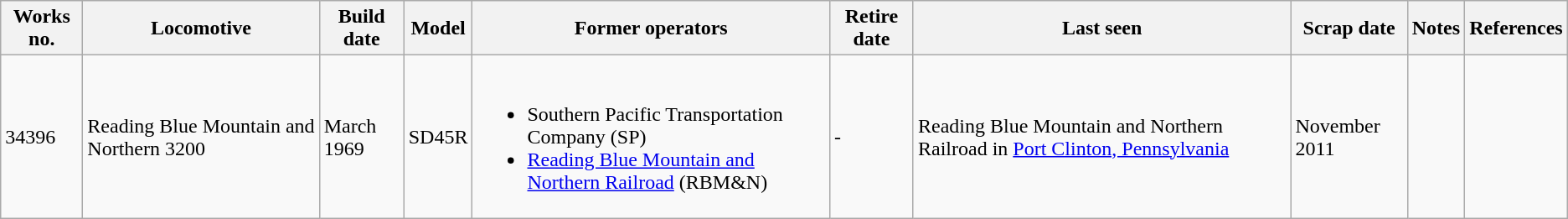<table class="wikitable">
<tr>
<th>Works no.</th>
<th>Locomotive</th>
<th>Build date</th>
<th>Model</th>
<th>Former operators</th>
<th>Retire date</th>
<th>Last seen</th>
<th>Scrap date</th>
<th>Notes</th>
<th>References</th>
</tr>
<tr>
<td>34396</td>
<td>Reading Blue Mountain and Northern 3200</td>
<td>March 1969</td>
<td>SD45R</td>
<td><br><ul><li>Southern Pacific Transportation Company (SP)</li><li><a href='#'>Reading Blue Mountain and Northern Railroad</a> (RBM&N)</li></ul></td>
<td>-</td>
<td>Reading Blue Mountain and Northern Railroad in <a href='#'>Port Clinton, Pennsylvania</a></td>
<td>November 2011</td>
<td></td>
<td></td>
</tr>
</table>
